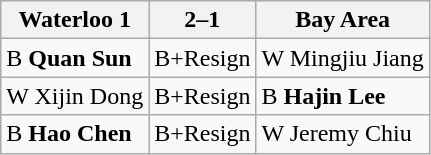<table class="wikitable">
<tr>
<th>Waterloo 1</th>
<th>2–1</th>
<th>Bay Area</th>
</tr>
<tr>
<td>B <strong>Quan Sun</strong></td>
<td>B+Resign</td>
<td>W Mingjiu Jiang</td>
</tr>
<tr>
<td>W Xijin Dong</td>
<td>B+Resign</td>
<td>B <strong>Hajin Lee</strong></td>
</tr>
<tr>
<td>B <strong>Hao Chen</strong></td>
<td>B+Resign</td>
<td>W Jeremy Chiu</td>
</tr>
</table>
